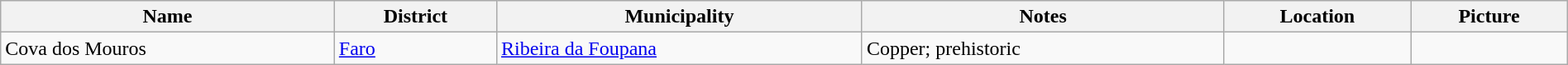<table class="wikitable sortable" style="width:100%">
<tr>
<th>Name</th>
<th>District</th>
<th>Municipality</th>
<th class="unsortable">Notes</th>
<th class="unsortable">Location</th>
<th class="unsortable">Picture</th>
</tr>
<tr>
<td>Cova dos Mouros</td>
<td><a href='#'>Faro</a></td>
<td><a href='#'>Ribeira da Foupana</a></td>
<td>Copper; prehistoric</td>
<td></td>
<td></td>
</tr>
</table>
